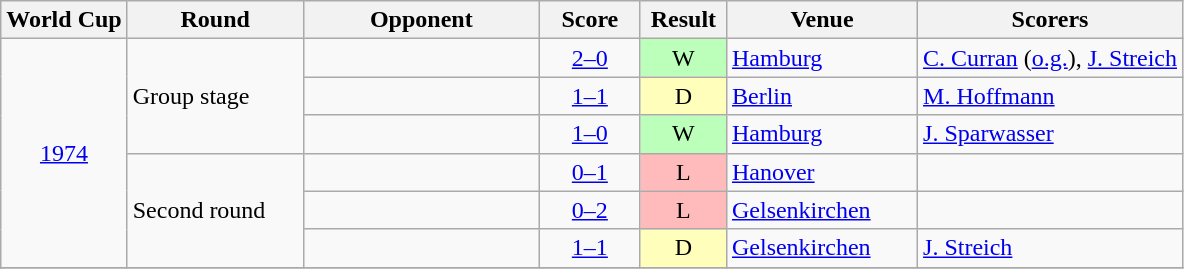<table class="wikitable sortable" style="text-align:left;">
<tr>
<th>World Cup</th>
<th width=110>Round</th>
<th width=150>Opponent</th>
<th width=60>Score</th>
<th width=50>Result</th>
<th width=120>Venue</th>
<th>Scorers</th>
</tr>
<tr>
<td rowspan="6" align=center><a href='#'>1974</a></td>
<td rowspan="3">Group stage</td>
<td></td>
<td align=center><a href='#'>2–0</a></td>
<td align=center bgcolor="#bbffbb">W</td>
<td><a href='#'>Hamburg</a></td>
<td><a href='#'>C. Curran</a> (<a href='#'>o.g.</a>), <a href='#'>J. Streich</a></td>
</tr>
<tr>
<td></td>
<td align=center><a href='#'>1–1</a></td>
<td align=center bgcolor="#ffffbb">D</td>
<td><a href='#'>Berlin</a></td>
<td><a href='#'>M. Hoffmann</a></td>
</tr>
<tr>
<td></td>
<td align=center><a href='#'>1–0</a></td>
<td align=center bgcolor="#bbffbb">W</td>
<td><a href='#'>Hamburg</a></td>
<td><a href='#'>J. Sparwasser</a></td>
</tr>
<tr>
<td rowspan="3">Second round</td>
<td></td>
<td align=center><a href='#'>0–1</a></td>
<td align=center bgcolor="#ffbbbb">L</td>
<td><a href='#'>Hanover</a></td>
<td></td>
</tr>
<tr>
<td></td>
<td align=center><a href='#'>0–2</a></td>
<td align=center bgcolor="#ffbbbb">L</td>
<td><a href='#'>Gelsenkirchen</a></td>
<td></td>
</tr>
<tr>
<td></td>
<td align=center><a href='#'>1–1</a></td>
<td align=center bgcolor="#ffffbb">D</td>
<td><a href='#'>Gelsenkirchen</a></td>
<td><a href='#'>J. Streich</a></td>
</tr>
<tr>
</tr>
</table>
